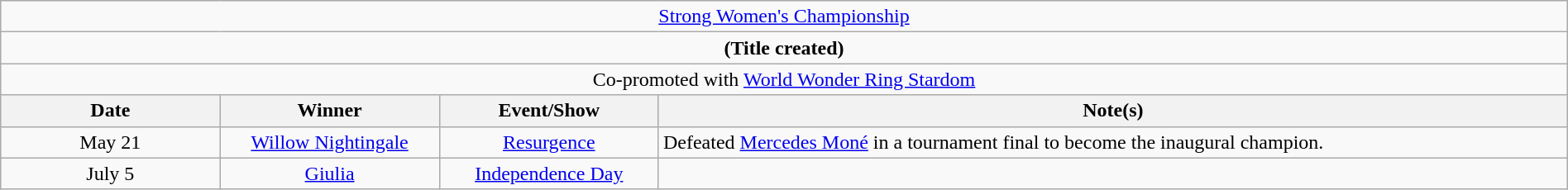<table class="wikitable" style="text-align:center; width:100%;">
<tr>
<td colspan="5" style="text-align: center;"><a href='#'>Strong Women's Championship</a></td>
</tr>
<tr>
<td colspan="5" style="text-align: center;"><strong>(Title created)</strong></td>
</tr>
<tr>
<td colspan=4>Co-promoted with <a href='#'>World Wonder Ring Stardom</a></td>
</tr>
<tr>
<th width=14%>Date</th>
<th width=14%>Winner</th>
<th width=14%>Event/Show</th>
<th width=58%>Note(s)</th>
</tr>
<tr>
<td>May 21</td>
<td><a href='#'>Willow Nightingale</a></td>
<td><a href='#'>Resurgence</a></td>
<td align=left>Defeated <a href='#'>Mercedes Moné</a> in a tournament final to become the inaugural champion.</td>
</tr>
<tr>
<td>July 5</td>
<td><a href='#'>Giulia</a></td>
<td><a href='#'>Independence Day</a><br></td>
<td></td>
</tr>
</table>
